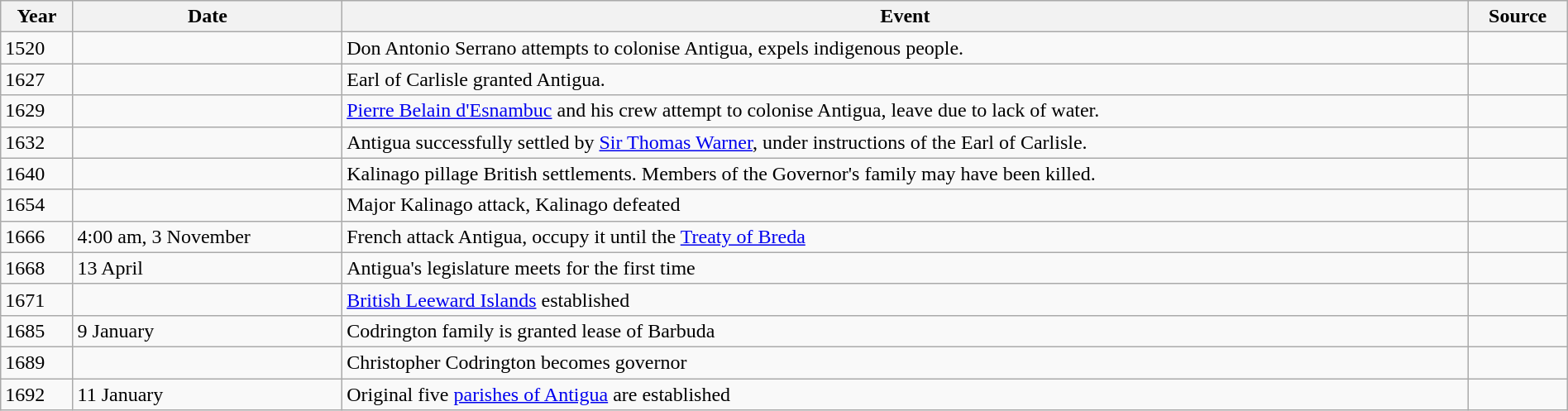<table class="wikitable" width="100%">
<tr>
<th>Year</th>
<th>Date</th>
<th>Event</th>
<th>Source</th>
</tr>
<tr>
<td>1520</td>
<td></td>
<td>Don Antonio Serrano attempts to colonise Antigua, expels indigenous people.</td>
<td></td>
</tr>
<tr>
<td>1627</td>
<td></td>
<td>Earl of Carlisle granted Antigua.</td>
<td></td>
</tr>
<tr>
<td>1629</td>
<td></td>
<td><a href='#'>Pierre Belain d'Esnambuc</a> and his crew attempt to colonise Antigua, leave due to lack of water.</td>
<td></td>
</tr>
<tr>
<td>1632</td>
<td></td>
<td>Antigua successfully settled by <a href='#'>Sir Thomas Warner</a>, under instructions of the Earl of Carlisle.</td>
<td></td>
</tr>
<tr>
<td>1640</td>
<td></td>
<td>Kalinago pillage British settlements. Members of the Governor's family may have been killed.</td>
<td></td>
</tr>
<tr>
<td>1654</td>
<td></td>
<td>Major Kalinago attack, Kalinago defeated</td>
<td></td>
</tr>
<tr>
<td>1666</td>
<td>4:00 am, 3 November</td>
<td>French attack Antigua, occupy it until the <a href='#'>Treaty of Breda</a></td>
<td></td>
</tr>
<tr>
<td>1668</td>
<td>13 April</td>
<td>Antigua's legislature meets for the first time</td>
<td></td>
</tr>
<tr>
<td>1671</td>
<td></td>
<td><a href='#'>British Leeward Islands</a> established</td>
<td></td>
</tr>
<tr>
<td>1685</td>
<td>9 January</td>
<td>Codrington family is granted lease of Barbuda</td>
<td></td>
</tr>
<tr>
<td>1689</td>
<td></td>
<td>Christopher Codrington becomes governor</td>
<td></td>
</tr>
<tr>
<td>1692</td>
<td>11 January</td>
<td>Original five <a href='#'>parishes of Antigua</a> are established</td>
<td></td>
</tr>
</table>
